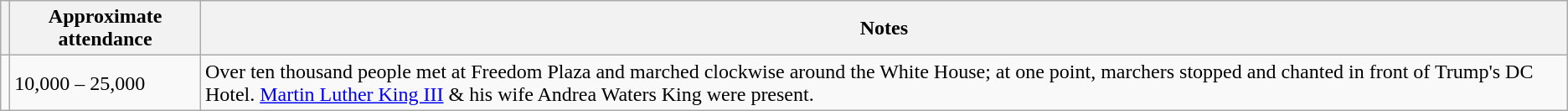<table class="wikitable sortable">
<tr>
<th scope="col"></th>
<th scope="col" data-sort-type="number">Approximate attendance</th>
<th scope="col" class="unsortable">Notes</th>
</tr>
<tr>
<td><div></div></td>
<td data-sort-value="10,025">10,000 – 25,000</td>
<td>Over ten thousand people met at Freedom Plaza and marched clockwise around the White House; at one point, marchers stopped and chanted in front of Trump's DC Hotel. <a href='#'>Martin Luther King III</a> & his wife Andrea Waters King were present.</td>
</tr>
</table>
